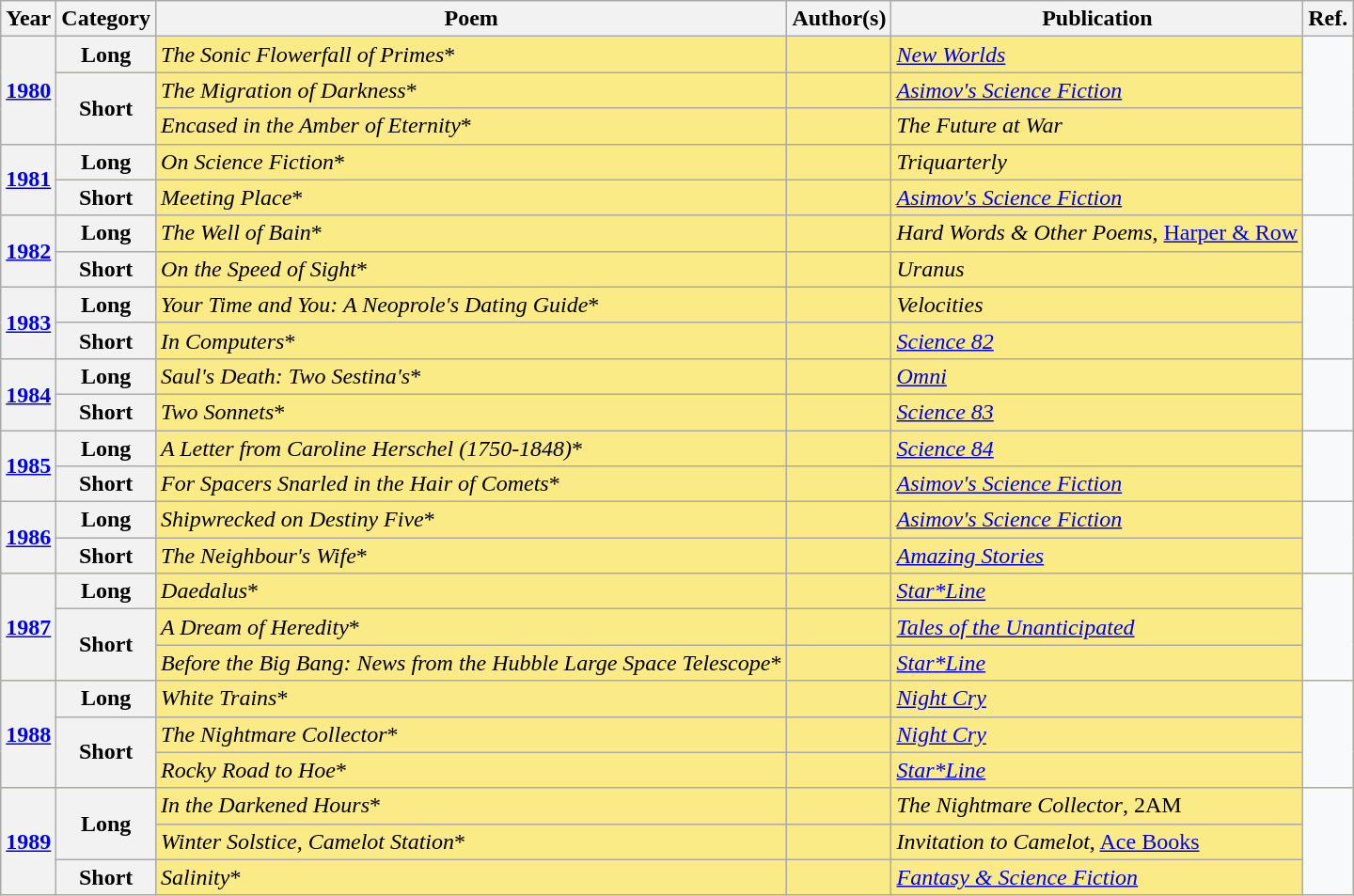<table class="sortable wikitable">
<tr>
<th>Year</th>
<th>Category</th>
<th>Poem</th>
<th>Author(s)</th>
<th>Publication</th>
<th class="unsortable">Ref.</th>
</tr>
<tr bgcolor=#FAEB86>
<th scope="rowgroup" align="center" rowspan="3"><a href='#'>1980</a></th>
<th scope="rowgroup" align="center">Long</th>
<td><em>The Sonic Flowerfall of Primes</em>*</td>
<td></td>
<td><em><a href='#'>New Worlds</a></em></td>
<td rowspan="3" bgcolor=#F8F9FA></td>
</tr>
<tr bgcolor=#FAEB86>
<th scope="rowgroup" align="center" rowspan="2">Short</th>
<td><em>The Migration of Darkness</em>*</td>
<td></td>
<td><em><a href='#'>Asimov's Science Fiction</a></em></td>
</tr>
<tr bgcolor=#FAEB86>
<td><em>Encased in the Amber of Eternity</em>*</td>
<td></td>
<td><em>The Future at War</em></td>
</tr>
<tr bgcolor=#FAEB86>
<th scope="rowgroup" align="center" rowspan="2"><a href='#'>1981</a></th>
<th scope="rowgroup" align="center">Long</th>
<td><em>On Science Fiction</em>*</td>
<td></td>
<td><em>Triquarterly</em></td>
<td rowspan="2" bgcolor=#F8F9FA></td>
</tr>
<tr bgcolor=#FAEB86>
<th scope="rowgroup" align="center">Short</th>
<td><em>Meeting Place</em>*</td>
<td></td>
<td><em><a href='#'>Asimov's Science Fiction</a></em></td>
</tr>
<tr bgcolor=#FAEB86>
<th scope="rowgroup" align="center" rowspan="2"><a href='#'>1982</a></th>
<th scope="rowgroup" align="center">Long</th>
<td><em>The Well of Bain</em>*</td>
<td></td>
<td><em>Hard Words & Other Poems</em>, <a href='#'>Harper & Row</a></td>
<td rowspan="2" bgcolor=#F8F9FA></td>
</tr>
<tr bgcolor=#FAEB86>
<th scope="rowgroup" align="center">Short</th>
<td><em>On the Speed of Sight</em>*</td>
<td></td>
<td><em>Uranus</em></td>
</tr>
<tr bgcolor=#FAEB86>
<th scope="rowgroup" align="center" rowspan="2"><a href='#'>1983</a></th>
<th scope="rowgroup" align="center">Long</th>
<td><em>Your Time and You: A Neoprole's Dating Guide</em>*</td>
<td></td>
<td><em>Velocities</em></td>
<td rowspan="2" bgcolor=#F8F9FA></td>
</tr>
<tr bgcolor=#FAEB86>
<th scope="rowgroup" align="center">Short</th>
<td><em>In Computers</em>*</td>
<td></td>
<td><em><a href='#'>Science 82</a></em></td>
</tr>
<tr bgcolor=#FAEB86>
<th scope="rowgroup" align="center" rowspan="2"><a href='#'>1984</a></th>
<th scope="rowgroup" align="center">Long</th>
<td><em>Saul's Death: Two Sestina's</em>*</td>
<td></td>
<td><em><a href='#'>Omni</a></em></td>
<td rowspan="2" bgcolor=#F8F9FA></td>
</tr>
<tr bgcolor=#FAEB86>
<th scope="rowgroup" align="center">Short</th>
<td><em>Two Sonnets</em>*</td>
<td></td>
<td><em><a href='#'>Science 83</a></em></td>
</tr>
<tr bgcolor=#FAEB86>
<th scope="rowgroup" align="center" rowspan="2"><a href='#'>1985</a></th>
<th scope="rowgroup" align="center">Long</th>
<td><em>A Letter from Caroline Herschel (1750-1848)</em>*</td>
<td></td>
<td><em><a href='#'>Science 84</a></em></td>
<td rowspan="2" bgcolor=#F8F9FA></td>
</tr>
<tr bgcolor=#FAEB86>
<th scope="rowgroup" align="center">Short</th>
<td><em>For Spacers Snarled in the Hair of Comets</em>*</td>
<td></td>
<td><em><a href='#'>Asimov's Science Fiction</a></em></td>
</tr>
<tr bgcolor=#FAEB86>
<th scope="rowgroup" align="center" rowspan="2"><a href='#'>1986</a></th>
<th scope="rowgroup" align="center">Long</th>
<td><em>Shipwrecked on Destiny Five</em>*</td>
<td></td>
<td><em><a href='#'>Asimov's Science Fiction</a></em></td>
<td rowspan="2" bgcolor=#F8F9FA></td>
</tr>
<tr bgcolor=#FAEB86>
<th scope="rowgroup" align="center">Short</th>
<td><em>The Neighbour's Wife</em>*</td>
<td></td>
<td><em><a href='#'>Amazing Stories</a></em></td>
</tr>
<tr bgcolor=#FAEB86>
<th scope="rowgroup" align="center" rowspan="3"><a href='#'>1987</a></th>
<th scope="rowgroup" align="center">Long</th>
<td><em>Daedalus</em>*</td>
<td></td>
<td><em><a href='#'>Star*Line</a></em></td>
<td rowspan="3" bgcolor=#F8F9FA></td>
</tr>
<tr bgcolor=#FAEB86>
<th scope="rowgroup" align="center" rowspan="2">Short</th>
<td><em>A Dream of Heredity</em>*</td>
<td></td>
<td><em><a href='#'>Tales of the Unanticipated</a></em></td>
</tr>
<tr bgcolor=#FAEB86>
<td><em>Before the Big Bang: News from the Hubble Large Space Telescope</em>*</td>
<td></td>
<td><em><a href='#'>Star*Line</a></em></td>
</tr>
<tr bgcolor=#FAEB86>
<th scope="rowgroup" align="center" rowspan="3"><a href='#'>1988</a></th>
<th scope="rowgroup" align="center">Long</th>
<td><em>White Trains</em>*</td>
<td></td>
<td><em><a href='#'>Night Cry</a></em></td>
<td rowspan="3" bgcolor=#F8F9FA></td>
</tr>
<tr bgcolor=#FAEB86>
<th scope="rowgroup" align="center" rowspan="2">Short</th>
<td><em>The Nightmare Collector</em>*</td>
<td></td>
<td><em><a href='#'>Night Cry</a></em></td>
</tr>
<tr bgcolor=#FAEB86>
<td><em>Rocky Road to Hoe</em>*</td>
<td></td>
<td><em><a href='#'>Star*Line</a></em></td>
</tr>
<tr bgcolor=#FAEB86>
<th scope="rowgroup" align="center" rowspan="3"><a href='#'>1989</a></th>
<th scope="rowgroup" align="center" rowspan="2">Long</th>
<td><em>In the Darkened Hours</em>*</td>
<td></td>
<td><em>The Nightmare Collector</em>, 2AM</td>
<td rowspan="3" bgcolor=#F8F9FA></td>
</tr>
<tr bgcolor=#FAEB86>
<td><em>Winter Solstice, Camelot Station</em>*</td>
<td></td>
<td><em>Invitation to Camelot</em>, <a href='#'>Ace Books</a></td>
</tr>
<tr bgcolor=#FAEB86>
<th scope="rowgroup" align="center">Short</th>
<td><em>Salinity</em>*</td>
<td></td>
<td><em><a href='#'>Fantasy & Science Fiction</a></em></td>
</tr>
</table>
